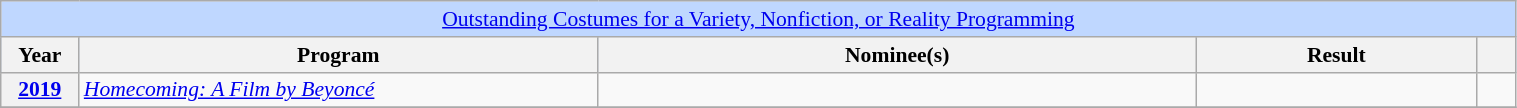<table class="wikitable plainrowheaders" style="font-size: 90%" width=80%>
<tr ---- bgcolor="#bfd7ff">
<td colspan=5 align=center><a href='#'>Outstanding Costumes for a Variety, Nonfiction, or Reality Programming</a></td>
</tr>
<tr ---- bgcolor="#bfd7ff">
<th scope="col" style="width:1%;">Year</th>
<th scope="col" style="width:13%;">Program</th>
<th scope="col" style="width:15%;">Nominee(s)</th>
<th scope="col" style="width:7%;">Result</th>
<th scope="col" style="width:1%;"></th>
</tr>
<tr>
<th scope=row><a href='#'>2019</a></th>
<td><em><a href='#'>Homecoming: A Film by Beyoncé</a></em></td>
<td></td>
<td></td>
<td></td>
</tr>
<tr>
</tr>
</table>
